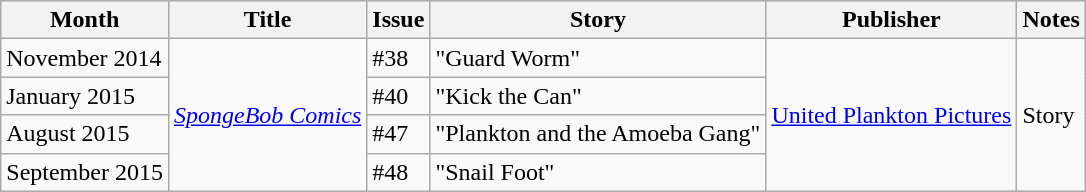<table class="wikitable sortable">
<tr>
<th>Month</th>
<th>Title</th>
<th>Issue</th>
<th>Story</th>
<th>Publisher</th>
<th>Notes</th>
</tr>
<tr>
<td>November 2014</td>
<td rowspan="4"><em><a href='#'>SpongeBob Comics</a></em></td>
<td>#38</td>
<td>"Guard Worm"</td>
<td rowspan="4"><a href='#'>United Plankton Pictures</a></td>
<td rowspan="4">Story</td>
</tr>
<tr>
<td>January 2015</td>
<td>#40</td>
<td>"Kick the Can"</td>
</tr>
<tr>
<td>August 2015</td>
<td>#47</td>
<td>"Plankton and the Amoeba Gang"</td>
</tr>
<tr>
<td>September 2015</td>
<td>#48</td>
<td>"Snail Foot"</td>
</tr>
</table>
